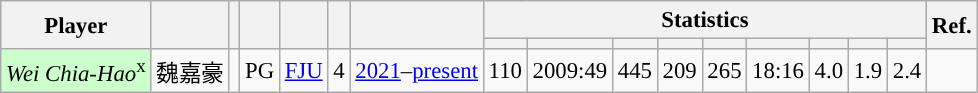<table class="wikitable sortable" style="font-size:95%; text-align:right;">
<tr>
<th rowspan="2">Player</th>
<th rowspan="2"></th>
<th rowspan="2"></th>
<th rowspan="2"></th>
<th rowspan="2"></th>
<th rowspan="2"></th>
<th rowspan="2"></th>
<th colspan="9">Statistics</th>
<th rowspan="2">Ref.</th>
</tr>
<tr>
<th></th>
<th></th>
<th></th>
<th></th>
<th></th>
<th></th>
<th></th>
<th></th>
<th></th>
</tr>
<tr>
<td align="left" bgcolor="#CCFFCC"><em>Wei Chia-Hao</em><sup>x</sup></td>
<td align="left">魏嘉豪</td>
<td align="center"></td>
<td align="center">PG</td>
<td align="left"><a href='#'>FJU</a></td>
<td align="center">4</td>
<td align="center"><a href='#'>2021</a>–<a href='#'>present</a></td>
<td>110</td>
<td>2009:49</td>
<td>445</td>
<td>209</td>
<td>265</td>
<td>18:16</td>
<td>4.0</td>
<td>1.9</td>
<td>2.4</td>
<td align="center"></td>
</tr>
</table>
